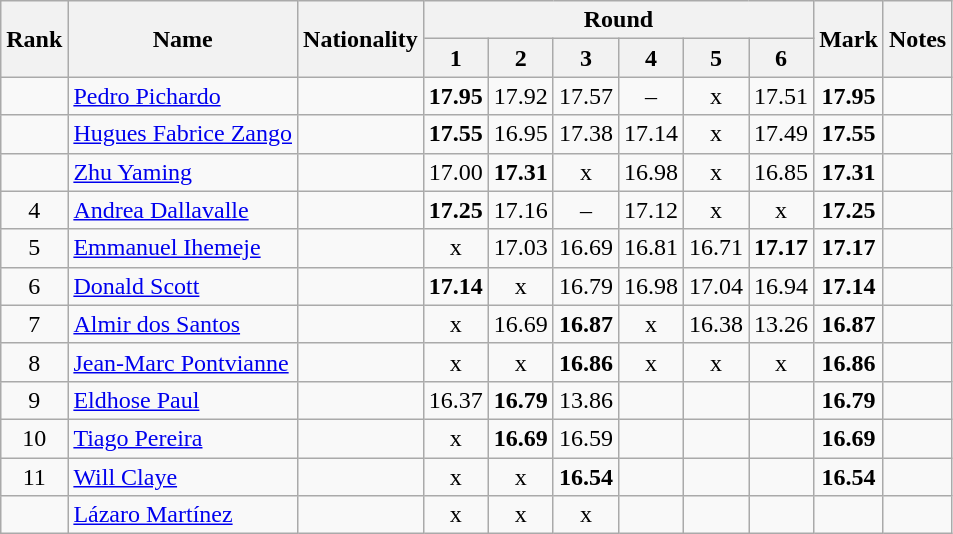<table class="wikitable sortable" style="text-align:center">
<tr>
<th rowspan=2>Rank</th>
<th rowspan=2>Name</th>
<th rowspan=2>Nationality</th>
<th colspan=6>Round</th>
<th rowspan=2>Mark</th>
<th rowspan=2>Notes</th>
</tr>
<tr>
<th>1</th>
<th>2</th>
<th>3</th>
<th>4</th>
<th>5</th>
<th>6</th>
</tr>
<tr>
<td></td>
<td align=left><a href='#'>Pedro Pichardo</a></td>
<td align=left></td>
<td><strong>17.95</strong></td>
<td>17.92</td>
<td>17.57</td>
<td>–</td>
<td>x</td>
<td>17.51</td>
<td><strong>17.95</strong></td>
<td></td>
</tr>
<tr>
<td></td>
<td align=left><a href='#'>Hugues Fabrice Zango</a></td>
<td align=left></td>
<td><strong>17.55</strong></td>
<td>16.95</td>
<td>17.38</td>
<td>17.14</td>
<td>x</td>
<td>17.49</td>
<td><strong>17.55</strong></td>
<td></td>
</tr>
<tr>
<td></td>
<td align=left><a href='#'>Zhu Yaming</a></td>
<td align=left></td>
<td>17.00</td>
<td><strong>17.31</strong></td>
<td>x</td>
<td>16.98</td>
<td>x</td>
<td>16.85</td>
<td><strong>17.31</strong></td>
<td></td>
</tr>
<tr>
<td>4</td>
<td align=left><a href='#'>Andrea Dallavalle</a></td>
<td align=left></td>
<td><strong>17.25</strong></td>
<td>17.16</td>
<td>–</td>
<td>17.12</td>
<td>x</td>
<td>x</td>
<td><strong>17.25</strong></td>
<td></td>
</tr>
<tr>
<td>5</td>
<td align=left><a href='#'>Emmanuel Ihemeje</a></td>
<td align=left></td>
<td>x</td>
<td>17.03</td>
<td>16.69</td>
<td>16.81</td>
<td>16.71</td>
<td><strong>17.17</strong></td>
<td><strong>17.17</strong></td>
<td></td>
</tr>
<tr>
<td>6</td>
<td align=left><a href='#'>Donald Scott</a></td>
<td align=left></td>
<td><strong>17.14</strong></td>
<td>x</td>
<td>16.79</td>
<td>16.98</td>
<td>17.04</td>
<td>16.94</td>
<td><strong>17.14</strong></td>
<td></td>
</tr>
<tr>
<td>7</td>
<td align=left><a href='#'>Almir dos Santos</a></td>
<td align=left></td>
<td>x</td>
<td>16.69</td>
<td><strong>16.87</strong></td>
<td>x</td>
<td>16.38</td>
<td>13.26</td>
<td><strong>16.87</strong></td>
<td></td>
</tr>
<tr>
<td>8</td>
<td align=left><a href='#'>Jean-Marc Pontvianne</a></td>
<td align=left></td>
<td>x</td>
<td>x</td>
<td><strong>16.86</strong></td>
<td>x</td>
<td>x</td>
<td>x</td>
<td><strong>16.86</strong></td>
<td></td>
</tr>
<tr>
<td>9</td>
<td align=left><a href='#'>Eldhose Paul</a></td>
<td align=left></td>
<td>16.37</td>
<td><strong>16.79</strong></td>
<td>13.86</td>
<td></td>
<td></td>
<td></td>
<td><strong>16.79</strong></td>
<td></td>
</tr>
<tr>
<td>10</td>
<td align=left><a href='#'>Tiago Pereira</a></td>
<td align=left></td>
<td>x</td>
<td><strong>16.69</strong></td>
<td>16.59</td>
<td></td>
<td></td>
<td></td>
<td><strong>16.69</strong></td>
<td></td>
</tr>
<tr>
<td>11</td>
<td align=left><a href='#'>Will Claye</a></td>
<td align=left></td>
<td>x</td>
<td>x</td>
<td><strong>16.54</strong></td>
<td></td>
<td></td>
<td></td>
<td><strong>16.54</strong></td>
<td></td>
</tr>
<tr>
<td></td>
<td align=left><a href='#'>Lázaro Martínez</a></td>
<td align=left></td>
<td>x</td>
<td>x</td>
<td>x</td>
<td></td>
<td></td>
<td></td>
<td><strong></strong></td>
<td></td>
</tr>
</table>
